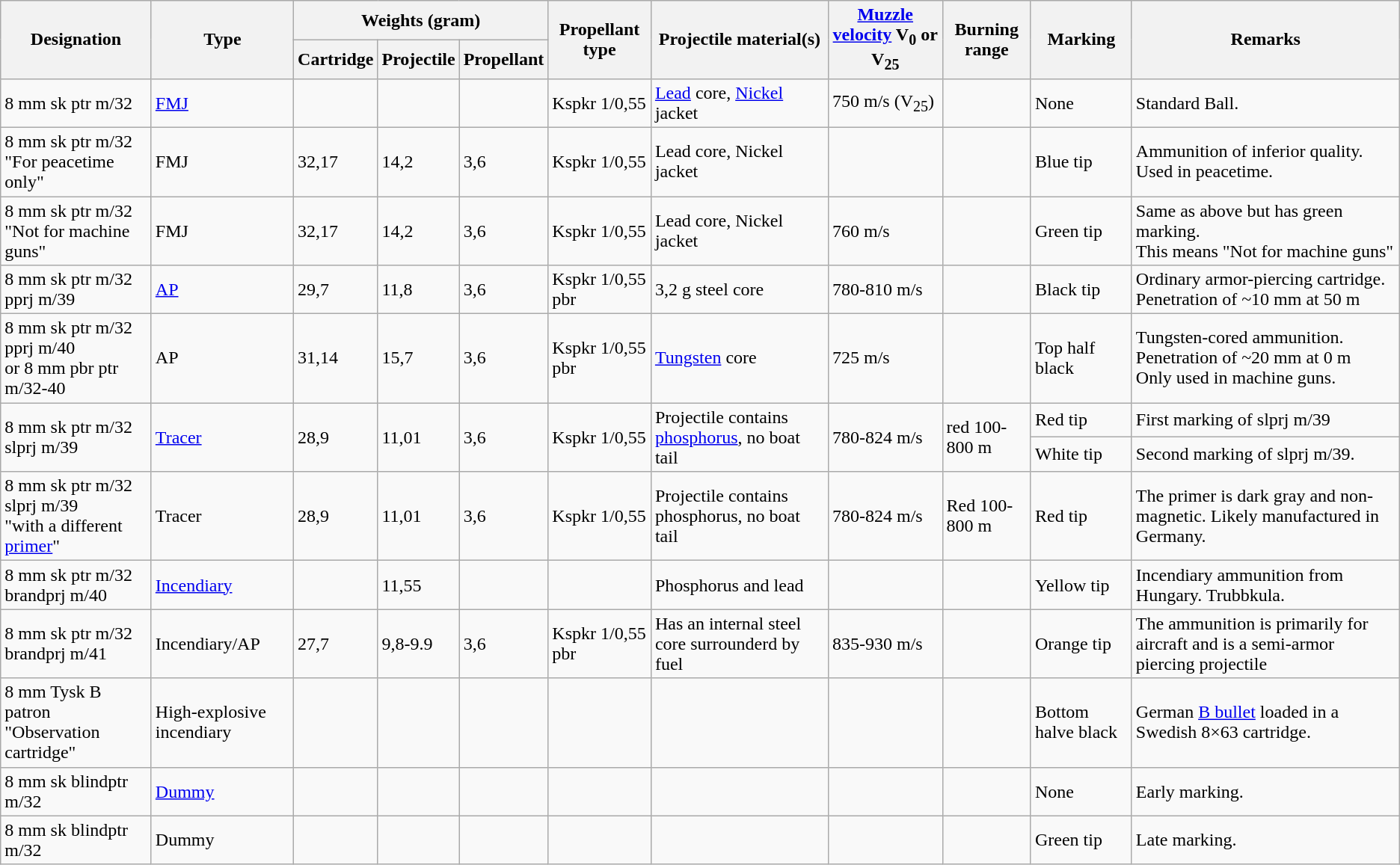<table class="wikitable">
<tr>
<th rowspan="2">Designation</th>
<th rowspan="2">Type</th>
<th colspan="3">Weights (gram)</th>
<th rowspan="2">Propellant type</th>
<th rowspan="2">Projectile material(s)</th>
<th rowspan="2"><a href='#'>Muzzle velocity</a> V<sub>0</sub> or V<sub>25</sub></th>
<th rowspan="2">Burning range</th>
<th rowspan="2">Marking</th>
<th rowspan="2">Remarks</th>
</tr>
<tr>
<th>Cartridge</th>
<th>Projectile</th>
<th>Propellant</th>
</tr>
<tr>
<td>8 mm sk ptr m/32</td>
<td><a href='#'>FMJ</a></td>
<td></td>
<td></td>
<td></td>
<td>Kspkr 1/0,55</td>
<td><a href='#'>Lead</a> core, <a href='#'>Nickel</a> jacket</td>
<td>750 m/s (V<sub>25</sub>)</td>
<td></td>
<td>None</td>
<td>Standard Ball.</td>
</tr>
<tr>
<td>8 mm sk ptr m/32<br>"For peacetime only"</td>
<td>FMJ</td>
<td>32,17</td>
<td>14,2</td>
<td>3,6</td>
<td>Kspkr 1/0,55</td>
<td>Lead core, Nickel jacket</td>
<td></td>
<td></td>
<td>Blue tip</td>
<td>Ammunition of inferior quality.<br>Used in peacetime.</td>
</tr>
<tr>
<td>8 mm sk ptr m/32<br>"Not for machine guns"</td>
<td>FMJ</td>
<td>32,17</td>
<td>14,2</td>
<td>3,6</td>
<td>Kspkr 1/0,55</td>
<td>Lead core, Nickel jacket</td>
<td>760 m/s</td>
<td></td>
<td>Green tip</td>
<td>Same as above but has green marking.<br>This means "Not for machine guns"</td>
</tr>
<tr>
<td>8 mm sk ptr m/32 pprj m/39</td>
<td><a href='#'>AP</a></td>
<td>29,7</td>
<td>11,8</td>
<td>3,6</td>
<td>Kspkr 1/0,55 pbr</td>
<td>3,2 g steel core</td>
<td>780-810 m/s</td>
<td></td>
<td>Black tip</td>
<td>Ordinary armor-piercing cartridge. Penetration of ~10 mm at 50 m</td>
</tr>
<tr>
<td>8 mm sk ptr m/32 pprj m/40<br>or 8 mm pbr ptr m/32-40</td>
<td>AP</td>
<td>31,14</td>
<td>15,7</td>
<td>3,6</td>
<td>Kspkr 1/0,55 pbr</td>
<td><a href='#'>Tungsten</a> core</td>
<td>725 m/s</td>
<td></td>
<td>Top half black</td>
<td>Tungsten-cored ammunition. Penetration of ~20 mm at 0 m<br>Only used in machine guns.</td>
</tr>
<tr>
<td rowspan="2">8 mm sk ptr m/32 slprj m/39</td>
<td rowspan="2"><a href='#'>Tracer</a></td>
<td rowspan="2">28,9</td>
<td rowspan="2">11,01</td>
<td rowspan="2">3,6</td>
<td rowspan="2">Kspkr 1/0,55</td>
<td rowspan="2">Projectile contains <a href='#'>phosphorus</a>, no boat tail</td>
<td rowspan="2">780-824 m/s</td>
<td rowspan="2">red 100-800 m</td>
<td>Red tip</td>
<td>First marking of slprj m/39</td>
</tr>
<tr>
<td>White tip</td>
<td>Second marking of slprj m/39.</td>
</tr>
<tr>
<td>8 mm sk ptr m/32 slprj m/39<br>"with a different <a href='#'>primer</a>"</td>
<td>Tracer</td>
<td>28,9</td>
<td>11,01</td>
<td>3,6</td>
<td>Kspkr 1/0,55</td>
<td>Projectile contains phosphorus, no boat tail</td>
<td>780-824 m/s</td>
<td>Red 100-800 m</td>
<td>Red tip</td>
<td>The primer is dark gray and non-magnetic. Likely manufactured in Germany.</td>
</tr>
<tr>
<td>8 mm sk ptr m/32 brandprj m/40</td>
<td><a href='#'>Incendiary</a></td>
<td></td>
<td>11,55</td>
<td></td>
<td></td>
<td>Phosphorus and lead</td>
<td></td>
<td></td>
<td>Yellow tip</td>
<td>Incendiary ammunition from Hungary. Trubbkula.</td>
</tr>
<tr>
<td>8 mm sk ptr m/32 brandprj m/41</td>
<td>Incendiary/AP</td>
<td>27,7</td>
<td>9,8-9.9</td>
<td>3,6</td>
<td>Kspkr 1/0,55 pbr</td>
<td>Has an internal steel core surrounderd by fuel</td>
<td>835-930 m/s</td>
<td></td>
<td>Orange tip</td>
<td>The ammunition is primarily for aircraft and is a semi-armor piercing projectile</td>
</tr>
<tr>
<td>8 mm Tysk B patron<br>"Observation cartridge"</td>
<td>High-explosive incendiary</td>
<td></td>
<td></td>
<td></td>
<td></td>
<td></td>
<td></td>
<td></td>
<td>Bottom halve black</td>
<td>German <a href='#'>B bullet</a> loaded in a Swedish 8×63 cartridge.</td>
</tr>
<tr>
<td>8 mm sk blindptr m/32</td>
<td><a href='#'>Dummy</a></td>
<td></td>
<td></td>
<td></td>
<td></td>
<td></td>
<td></td>
<td></td>
<td>None</td>
<td>Early marking.</td>
</tr>
<tr>
<td>8 mm sk blindptr m/32</td>
<td>Dummy</td>
<td></td>
<td></td>
<td></td>
<td></td>
<td></td>
<td></td>
<td></td>
<td>Green tip</td>
<td>Late marking.</td>
</tr>
</table>
